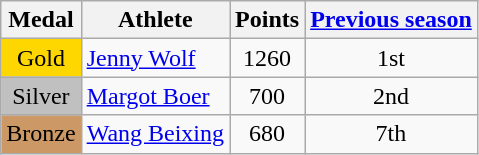<table class="wikitable">
<tr>
<th><strong>Medal</strong></th>
<th><strong>Athlete</strong></th>
<th><strong>Points</strong></th>
<th><strong><a href='#'>Previous season</a></strong></th>
</tr>
<tr align="center">
<td bgcolor="gold">Gold</td>
<td align="left"> <a href='#'>Jenny Wolf</a></td>
<td>1260</td>
<td>1st</td>
</tr>
<tr align="center">
<td bgcolor="silver">Silver</td>
<td align="left"> <a href='#'>Margot Boer</a></td>
<td>700</td>
<td>2nd</td>
</tr>
<tr align="center">
<td bgcolor="CC9966">Bronze</td>
<td align="left"> <a href='#'>Wang Beixing</a></td>
<td>680</td>
<td>7th</td>
</tr>
</table>
